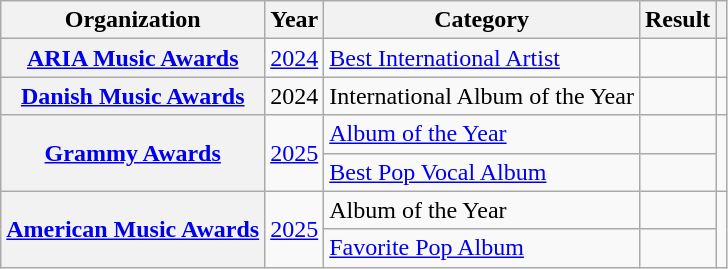<table class="wikitable sortable plainrowheaders" style="border:none; margin:0;">
<tr>
<th scope="col">Organization</th>
<th scope="col">Year</th>
<th scope="col">Category</th>
<th scope="col">Result</th>
<th scope="col" class="unsortable"></th>
</tr>
<tr>
<th scope="row"><a href='#'>ARIA Music Awards</a></th>
<td><a href='#'>2024</a></td>
<td><a href='#'>Best International Artist</a></td>
<td></td>
<td style="text-align:center"></td>
</tr>
<tr>
<th scope="row"><a href='#'>Danish Music Awards</a></th>
<td>2024</td>
<td>International Album of the Year</td>
<td></td>
<td style="text-align:center"></td>
</tr>
<tr>
<th scope="row" rowspan="2"><a href='#'>Grammy Awards</a></th>
<td rowspan="2"><a href='#'>2025</a></td>
<td><a href='#'>Album of the Year</a></td>
<td></td>
<td style="text-align:center;" rowspan="2"></td>
</tr>
<tr>
<td><a href='#'>Best Pop Vocal Album</a></td>
<td></td>
</tr>
<tr>
<th scope="row" rowspan="2"><a href='#'>American Music Awards</a></th>
<td rowspan="2"><a href='#'>2025</a></td>
<td>Album of the Year</td>
<td></td>
<td style="text-align:center;" rowspan="2"></td>
</tr>
<tr>
<td><a href='#'>Favorite Pop Album</a></td>
<td></td>
</tr>
<tr>
</tr>
</table>
